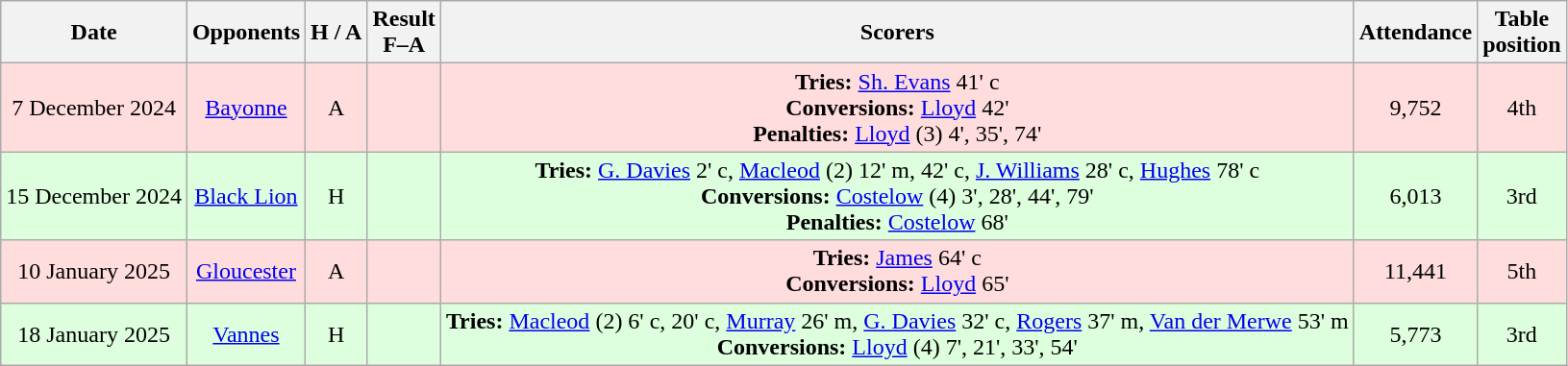<table class="wikitable" style="text-align:center">
<tr>
<th>Date</th>
<th>Opponents</th>
<th>H / A</th>
<th>Result<br>F–A</th>
<th>Scorers</th>
<th>Attendance</th>
<th>Table<br>position</th>
</tr>
<tr bgcolor="#ffdddd">
<td>7 December 2024</td>
<td><a href='#'>Bayonne</a></td>
<td>A</td>
<td></td>
<td><strong>Tries:</strong> <a href='#'>Sh. Evans</a> 41' c<br><strong>Conversions:</strong> <a href='#'>Lloyd</a> 42'<br><strong>Penalties:</strong> <a href='#'>Lloyd</a> (3) 4', 35', 74'</td>
<td>9,752</td>
<td>4th</td>
</tr>
<tr bgcolor="#ddffdd">
<td>15 December 2024</td>
<td><a href='#'>Black Lion</a></td>
<td>H</td>
<td></td>
<td><strong>Tries:</strong> <a href='#'>G. Davies</a> 2' c, <a href='#'>Macleod</a> (2) 12' m, 42' c, <a href='#'>J. Williams</a> 28' c, <a href='#'>Hughes</a> 78' c<br><strong>Conversions:</strong> <a href='#'>Costelow</a> (4) 3', 28', 44', 79'<br><strong>Penalties:</strong> <a href='#'>Costelow</a> 68'</td>
<td>6,013</td>
<td>3rd</td>
</tr>
<tr bgcolor="#ffdddd">
<td>10 January 2025</td>
<td><a href='#'>Gloucester</a></td>
<td>A</td>
<td></td>
<td><strong>Tries:</strong> <a href='#'>James</a> 64' c<br><strong>Conversions:</strong> <a href='#'>Lloyd</a> 65'</td>
<td>11,441</td>
<td>5th</td>
</tr>
<tr bgcolor="#ddffdd">
<td>18 January 2025</td>
<td><a href='#'>Vannes</a></td>
<td>H</td>
<td></td>
<td><strong>Tries:</strong> <a href='#'>Macleod</a> (2) 6' c, 20' c, <a href='#'>Murray</a> 26' m, <a href='#'>G. Davies</a> 32' c, <a href='#'>Rogers</a> 37' m, <a href='#'>Van der Merwe</a> 53' m<br><strong>Conversions:</strong> <a href='#'>Lloyd</a> (4) 7', 21', 33', 54'</td>
<td>5,773</td>
<td>3rd</td>
</tr>
</table>
